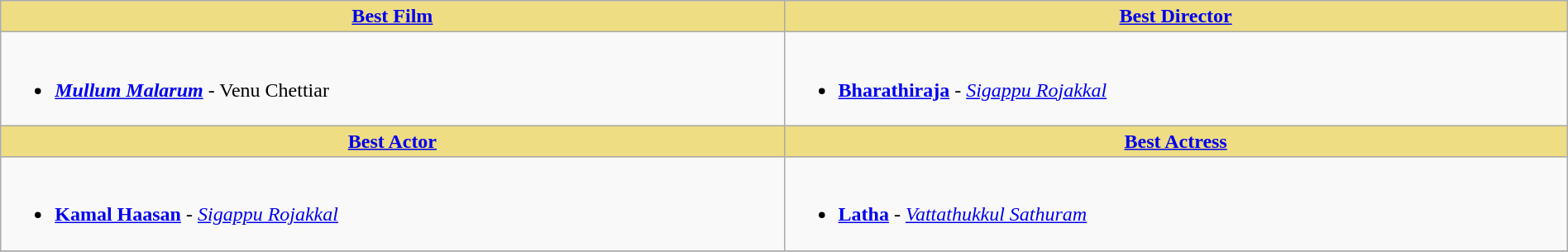<table class="wikitable" width=100% |>
<tr>
<th !  style="background:#eedd82; text-align:center; width:50%;"><a href='#'>Best Film</a></th>
<th !  style="background:#eedd82; text-align:center; width:50%;"><a href='#'>Best Director</a></th>
</tr>
<tr>
<td valign="top"><br><ul><li><strong><em><a href='#'>Mullum Malarum</a></em></strong> - Venu Chettiar</li></ul></td>
<td valign="top"><br><ul><li><strong><a href='#'>Bharathiraja</a></strong> - <em><a href='#'>Sigappu Rojakkal</a></em></li></ul></td>
</tr>
<tr>
<th !  style="background:#eedd82; text-align:center; width:50%;"><a href='#'>Best Actor</a></th>
<th !  style="background:#eedd82; text-align:center; width:50%;"><a href='#'>Best Actress</a></th>
</tr>
<tr>
<td valign="top"><br><ul><li><strong><a href='#'>Kamal Haasan</a></strong> - <em><a href='#'>Sigappu Rojakkal</a></em></li></ul></td>
<td valign="top"><br><ul><li><strong><a href='#'>Latha</a></strong> - <em><a href='#'>Vattathukkul Sathuram</a></em></li></ul></td>
</tr>
<tr>
</tr>
</table>
